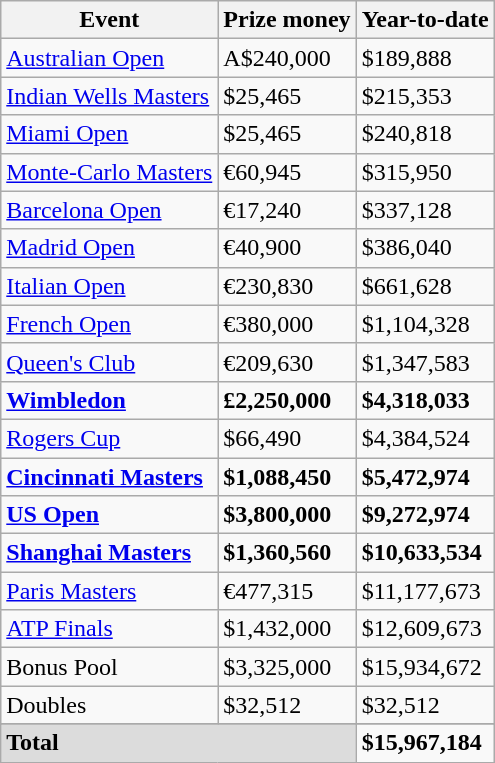<table class="wikitable sortable">
<tr>
<th>Event</th>
<th>Prize money</th>
<th>Year-to-date</th>
</tr>
<tr>
<td><a href='#'>Australian Open</a></td>
<td>A$240,000</td>
<td>$189,888</td>
</tr>
<tr>
<td><a href='#'>Indian Wells Masters</a></td>
<td>$25,465</td>
<td>$215,353</td>
</tr>
<tr>
<td><a href='#'>Miami Open</a></td>
<td>$25,465</td>
<td>$240,818</td>
</tr>
<tr>
<td><a href='#'>Monte-Carlo Masters</a></td>
<td>€60,945</td>
<td>$315,950</td>
</tr>
<tr>
<td><a href='#'>Barcelona Open</a></td>
<td>€17,240</td>
<td>$337,128</td>
</tr>
<tr>
<td><a href='#'>Madrid Open</a></td>
<td>€40,900</td>
<td>$386,040</td>
</tr>
<tr>
<td><a href='#'>Italian Open</a></td>
<td>€230,830</td>
<td>$661,628</td>
</tr>
<tr>
<td><a href='#'>French Open</a></td>
<td>€380,000</td>
<td>$1,104,328</td>
</tr>
<tr>
<td><a href='#'>Queen's Club</a></td>
<td>€209,630</td>
<td>$1,347,583</td>
</tr>
<tr>
<td><strong><a href='#'>Wimbledon</a></strong></td>
<td><strong>£2,250,000</strong></td>
<td><strong>$4,318,033</strong></td>
</tr>
<tr>
<td><a href='#'>Rogers Cup</a></td>
<td>$66,490</td>
<td>$4,384,524</td>
</tr>
<tr>
<td><strong><a href='#'>Cincinnati Masters</a></strong></td>
<td><strong>$1,088,450</strong></td>
<td><strong>$5,472,974</strong></td>
</tr>
<tr>
<td><strong><a href='#'>US Open</a></strong></td>
<td><strong>$3,800,000</strong></td>
<td><strong>$9,272,974</strong></td>
</tr>
<tr>
<td><strong><a href='#'>Shanghai Masters</a></strong></td>
<td><strong>$1,360,560</strong></td>
<td><strong>$10,633,534</strong></td>
</tr>
<tr>
<td><a href='#'>Paris Masters</a></td>
<td>€477,315</td>
<td>$11,177,673</td>
</tr>
<tr>
<td><a href='#'>ATP Finals</a></td>
<td>$1,432,000</td>
<td>$12,609,673</td>
</tr>
<tr>
<td>Bonus Pool</td>
<td>$3,325,000</td>
<td>$15,934,672</td>
</tr>
<tr>
<td>Doubles</td>
<td>$32,512</td>
<td>$32,512</td>
</tr>
<tr>
</tr>
<tr class="sortbottom">
<td colspan=2 bgcolor=#DCDCDC><strong>Total</strong></td>
<td><strong>$15,967,184</strong></td>
</tr>
</table>
